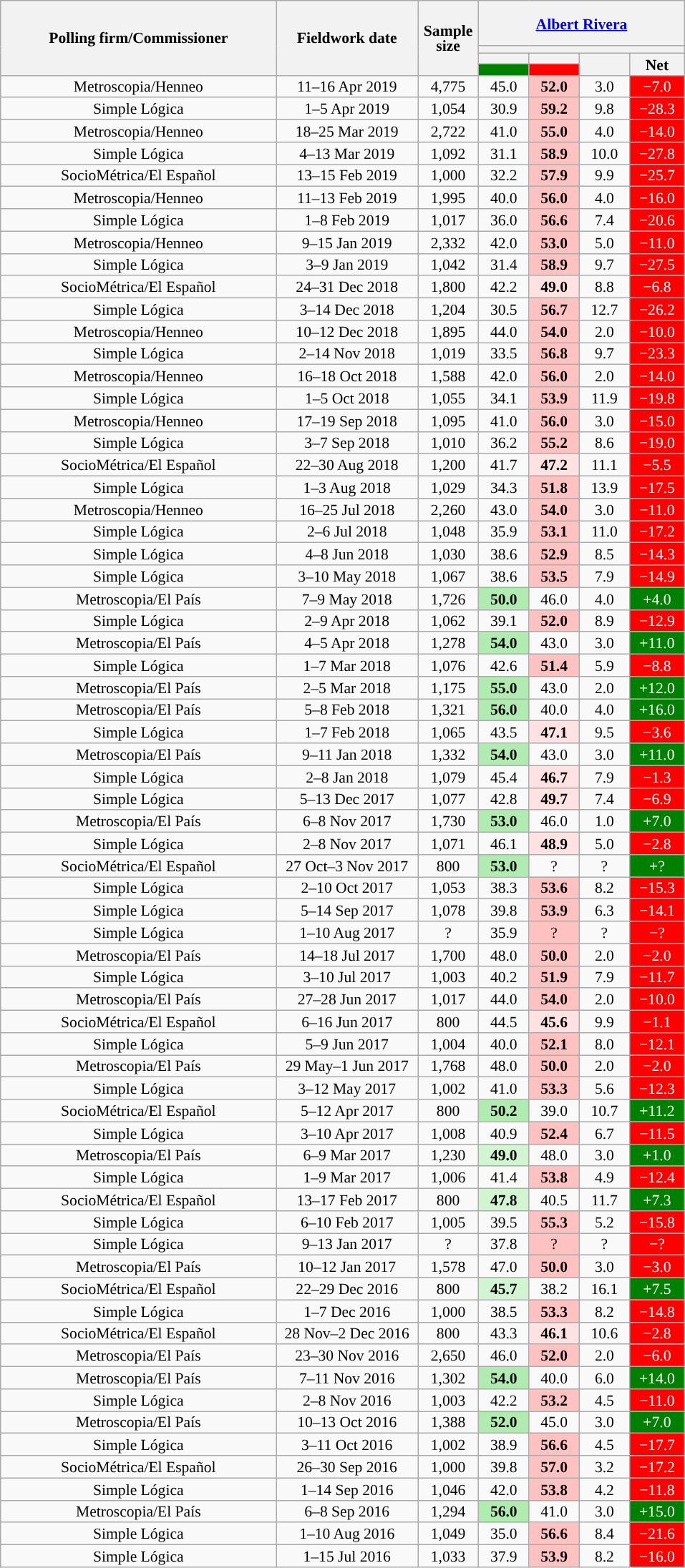<table class="wikitable collapsible collapsed" style="text-align:center; font-size:90%; line-height:14px;">
<tr style="height:42px;">
<th style="width:250px;" rowspan="4">Polling firm/Commissioner</th>
<th style="width:125px;" rowspan="4">Fieldwork date</th>
<th style="width:50px;" rowspan="4">Sample size</th>
<th style="width:185px;" colspan="4"><a href='#'>Albert Rivera</a><br></th>
</tr>
<tr>
<th colspan="4" style="background:"></th>
</tr>
<tr>
<th style="width:30px;"></th>
<th style="width:30px;"></th>
<th style="width:30px;" rowspan="2"></th>
<th style="width:30px;" rowspan="2">Net</th>
</tr>
<tr>
<th style="color:inherit;background:#008000;"></th>
<th style="color:inherit;background:#FF0000;"></th>
</tr>
<tr>
<td>Metroscopia/Henneo</td>
<td>11–16 Apr 2019</td>
<td>4,775</td>
<td>45.0</td>
<td style="background:#FFC2C1;"><strong>52.0</strong></td>
<td>3.0</td>
<td style="background:#FF0000; color:white;">−7.0</td>
</tr>
<tr>
<td>Simple Lógica</td>
<td>1–5 Apr 2019</td>
<td>1,054</td>
<td>30.9</td>
<td style="background:#FFC2C1;"><strong>59.2</strong></td>
<td>9.8</td>
<td style="background:#FF0000; color:white;">−28.3</td>
</tr>
<tr>
<td>Metroscopia/Henneo</td>
<td>18–25 Mar 2019</td>
<td>2,722</td>
<td>41.0</td>
<td style="background:#FFC2C1;"><strong>55.0</strong></td>
<td>4.0</td>
<td style="background:#FF0000; color:white;">−14.0</td>
</tr>
<tr>
<td>Simple Lógica</td>
<td>4–13 Mar 2019</td>
<td>1,092</td>
<td>31.1</td>
<td style="background:#FFC2C1;"><strong>58.9</strong></td>
<td>10.0</td>
<td style="background:#FF0000; color:white;">−27.8</td>
</tr>
<tr>
<td>SocioMétrica/El Español</td>
<td>13–15 Feb 2019</td>
<td>1,000</td>
<td>32.2</td>
<td style="background:#FFC2C1;"><strong>57.9</strong></td>
<td>9.9</td>
<td style="background:#FF0000; color:white;">−25.7</td>
</tr>
<tr>
<td>Metroscopia/Henneo</td>
<td>11–13 Feb 2019</td>
<td>1,995</td>
<td>40.0</td>
<td style="background:#FFC2C1;"><strong>56.0</strong></td>
<td>4.0</td>
<td style="background:#FF0000; color:white;">−16.0</td>
</tr>
<tr>
<td>Simple Lógica</td>
<td>1–8 Feb 2019</td>
<td>1,017</td>
<td>36.0</td>
<td style="background:#FFC2C1;"><strong>56.6</strong></td>
<td>7.4</td>
<td style="background:#FF0000; color:white;">−20.6</td>
</tr>
<tr>
<td>Metroscopia/Henneo</td>
<td>9–15 Jan 2019</td>
<td>2,332</td>
<td>42.0</td>
<td style="background:#FFC2C1;"><strong>53.0</strong></td>
<td>5.0</td>
<td style="background:#FF0000; color:white;">−11.0</td>
</tr>
<tr>
<td>Simple Lógica</td>
<td>3–9 Jan 2019</td>
<td>1,042</td>
<td>31.4</td>
<td style="background:#FFC2C1;"><strong>58.9</strong></td>
<td>9.7</td>
<td style="background:#FF0000; color:white;">−27.5</td>
</tr>
<tr>
<td>SocioMétrica/El Español</td>
<td>24–31 Dec 2018</td>
<td>1,800</td>
<td>42.2</td>
<td style="background:#FFE2E1;"><strong>49.0</strong></td>
<td>8.8</td>
<td style="background:#FF0000; color:white;">−6.8</td>
</tr>
<tr>
<td>Simple Lógica</td>
<td>3–14 Dec 2018</td>
<td>1,204</td>
<td>30.5</td>
<td style="background:#FFC2C1;"><strong>56.7</strong></td>
<td>12.7</td>
<td style="background:#FF0000; color:white;">−26.2</td>
</tr>
<tr>
<td>Metroscopia/Henneo</td>
<td>10–12 Dec 2018</td>
<td>1,895</td>
<td>44.0</td>
<td style="background:#FFC2C1;"><strong>54.0</strong></td>
<td>2.0</td>
<td style="background:#FF0000; color:white;">−10.0</td>
</tr>
<tr>
<td>Simple Lógica</td>
<td>2–14 Nov 2018</td>
<td>1,019</td>
<td>33.5</td>
<td style="background:#FFC2C1;"><strong>56.8</strong></td>
<td>9.7</td>
<td style="background:#FF0000; color:white;">−23.3</td>
</tr>
<tr>
<td>Metroscopia/Henneo</td>
<td>16–18 Oct 2018</td>
<td>1,588</td>
<td>42.0</td>
<td style="background:#FFC2C1;"><strong>56.0</strong></td>
<td>2.0</td>
<td style="background:#FF0000; color:white;">−14.0</td>
</tr>
<tr>
<td>Simple Lógica</td>
<td>1–5 Oct 2018</td>
<td>1,055</td>
<td>34.1</td>
<td style="background:#FFC2C1;"><strong>53.9</strong></td>
<td>11.9</td>
<td style="background:#FF0000; color:white;">−19.8</td>
</tr>
<tr>
<td>Metroscopia/Henneo</td>
<td>17–19 Sep 2018</td>
<td>1,095</td>
<td>41.0</td>
<td style="background:#FFC2C1;"><strong>56.0</strong></td>
<td>3.0</td>
<td style="background:#FF0000; color:white;">−15.0</td>
</tr>
<tr>
<td>Simple Lógica</td>
<td>3–7 Sep 2018</td>
<td>1,010</td>
<td>36.2</td>
<td style="background:#FFC2C1;"><strong>55.2</strong></td>
<td>8.6</td>
<td style="background:#FF0000; color:white;">−19.0</td>
</tr>
<tr>
<td>SocioMétrica/El Español</td>
<td>22–30 Aug 2018</td>
<td>1,200</td>
<td>41.7</td>
<td style="background:#FFE2E1;"><strong>47.2</strong></td>
<td>11.1</td>
<td style="background:#FF0000; color:white;">−5.5</td>
</tr>
<tr>
<td>Simple Lógica</td>
<td>1–3 Aug 2018</td>
<td>1,029</td>
<td>34.3</td>
<td style="background:#FFC2C1;"><strong>51.8</strong></td>
<td>13.9</td>
<td style="background:#FF0000; color:white;">−17.5</td>
</tr>
<tr>
<td>Metroscopia/Henneo</td>
<td>16–25 Jul 2018</td>
<td>2,260</td>
<td>43.0</td>
<td style="background:#FFC2C1;"><strong>54.0</strong></td>
<td>3.0</td>
<td style="background:#FF0000; color:white;">−11.0</td>
</tr>
<tr>
<td>Simple Lógica</td>
<td>2–6 Jul 2018</td>
<td>1,048</td>
<td>35.9</td>
<td style="background:#FFC2C1;"><strong>53.1</strong></td>
<td>11.0</td>
<td style="background:#FF0000; color:white;">−17.2</td>
</tr>
<tr>
<td>Simple Lógica</td>
<td>4–8 Jun 2018</td>
<td>1,030</td>
<td>38.6</td>
<td style="background:#FFC2C1;"><strong>52.9</strong></td>
<td>8.5</td>
<td style="background:#FF0000; color:white;">−14.3</td>
</tr>
<tr>
<td>Simple Lógica</td>
<td>3–10 May 2018</td>
<td>1,067</td>
<td>38.6</td>
<td style="background:#FFC2C1;"><strong>53.5</strong></td>
<td>7.9</td>
<td style="background:#FF0000; color:white;">−14.9</td>
</tr>
<tr>
<td>Metroscopia/El País</td>
<td>7–9 May 2018</td>
<td>1,726</td>
<td style="background:#B0ECB0;"><strong>50.0</strong></td>
<td>46.0</td>
<td>4.0</td>
<td style="background:#008000; color:white;">+4.0</td>
</tr>
<tr>
<td>Simple Lógica</td>
<td>2–9 Apr 2018</td>
<td>1,062</td>
<td>39.1</td>
<td style="background:#FFC2C1;"><strong>52.0</strong></td>
<td>8.9</td>
<td style="background:#FF0000; color:white;">−12.9</td>
</tr>
<tr>
<td>Metroscopia/El País</td>
<td>4–5 Apr 2018</td>
<td>1,278</td>
<td style="background:#B0ECB0;"><strong>54.0</strong></td>
<td>43.0</td>
<td>3.0</td>
<td style="background:#008000; color:white;">+11.0</td>
</tr>
<tr>
<td>Simple Lógica</td>
<td>1–7 Mar 2018</td>
<td>1,076</td>
<td>42.6</td>
<td style="background:#FFC2C1;"><strong>51.4</strong></td>
<td>5.9</td>
<td style="background:#FF0000; color:white;">−8.8</td>
</tr>
<tr>
<td>Metroscopia/El País</td>
<td>2–5 Mar 2018</td>
<td>1,175</td>
<td style="background:#B0ECB0;"><strong>55.0</strong></td>
<td>43.0</td>
<td>2.0</td>
<td style="background:#008000; color:white;">+12.0</td>
</tr>
<tr>
<td>Metroscopia/El País</td>
<td>5–8 Feb 2018</td>
<td>1,321</td>
<td style="background:#B0ECB0;"><strong>56.0</strong></td>
<td>40.0</td>
<td>4.0</td>
<td style="background:#008000; color:white;">+16.0</td>
</tr>
<tr>
<td>Simple Lógica</td>
<td>1–7 Feb 2018</td>
<td>1,065</td>
<td>43.5</td>
<td style="background:#FFE2E1;"><strong>47.1</strong></td>
<td>9.5</td>
<td style="background:#FF0000; color:white;">−3.6</td>
</tr>
<tr>
<td>Metroscopia/El País</td>
<td>9–11 Jan 2018</td>
<td>1,332</td>
<td style="background:#B0ECB0;"><strong>54.0</strong></td>
<td>43.0</td>
<td>3.0</td>
<td style="background:#008000; color:white;">+11.0</td>
</tr>
<tr>
<td>Simple Lógica</td>
<td>2–8 Jan 2018</td>
<td>1,079</td>
<td>45.4</td>
<td style="background:#FFE2E1;"><strong>46.7</strong></td>
<td>7.9</td>
<td style="background:#FF0000; color:white;">−1.3</td>
</tr>
<tr>
<td>Simple Lógica</td>
<td>5–13 Dec 2017</td>
<td>1,077</td>
<td>42.8</td>
<td style="background:#FFE2E1;"><strong>49.7</strong></td>
<td>7.4</td>
<td style="background:#FF0000; color:white;">−6.9</td>
</tr>
<tr>
<td>Metroscopia/El País</td>
<td>6–8 Nov 2017</td>
<td>1,730</td>
<td style="background:#B0ECB0;"><strong>53.0</strong></td>
<td>46.0</td>
<td>1.0</td>
<td style="background:#008000; color:white;">+7.0</td>
</tr>
<tr>
<td>Simple Lógica</td>
<td>2–8 Nov 2017</td>
<td>1,071</td>
<td>46.1</td>
<td style="background:#FFE2E1;"><strong>48.9</strong></td>
<td>5.0</td>
<td style="background:#FF0000; color:white;">−2.8</td>
</tr>
<tr>
<td>SocioMétrica/El Español</td>
<td>27 Oct–3 Nov 2017</td>
<td>800</td>
<td style="background:#B0ECB0;"><strong>53.0</strong></td>
<td>?</td>
<td>?</td>
<td style="background:#008000; color:white;">+?</td>
</tr>
<tr>
<td>Simple Lógica</td>
<td>2–10 Oct 2017</td>
<td>1,053</td>
<td>38.3</td>
<td style="background:#FFC2C1;"><strong>53.6</strong></td>
<td>8.2</td>
<td style="background:#FF0000; color:white;">−15.3</td>
</tr>
<tr>
<td>Simple Lógica</td>
<td>5–14 Sep 2017</td>
<td>1,078</td>
<td>39.8</td>
<td style="background:#FFC2C1;"><strong>53.9</strong></td>
<td>6.3</td>
<td style="background:#FF0000; color:white;">−14.1</td>
</tr>
<tr>
<td>Simple Lógica</td>
<td>1–10 Aug 2017</td>
<td>?</td>
<td>35.9</td>
<td style="background:#FFC2C1;">?</td>
<td>?</td>
<td style="background:#FF0000; color:white;">−?</td>
</tr>
<tr>
<td>Metroscopia/El País</td>
<td>14–18 Jul 2017</td>
<td>1,700</td>
<td>48.0</td>
<td style="background:#FFC2C1;"><strong>50.0</strong></td>
<td>2.0</td>
<td style="background:#FF0000; color:white;">−2.0</td>
</tr>
<tr>
<td>Simple Lógica</td>
<td>3–10 Jul 2017</td>
<td>1,003</td>
<td>40.2</td>
<td style="background:#FFC2C1;"><strong>51.9</strong></td>
<td>7.9</td>
<td style="background:#FF0000; color:white;">−11.7</td>
</tr>
<tr>
<td>Metroscopia/El País</td>
<td>27–28 Jun 2017</td>
<td>1,017</td>
<td>44.0</td>
<td style="background:#FFC2C1;"><strong>54.0</strong></td>
<td>2.0</td>
<td style="background:#FF0000; color:white;">−10.0</td>
</tr>
<tr>
<td>SocioMétrica/El Español</td>
<td>6–16 Jun 2017</td>
<td>800</td>
<td>44.5</td>
<td style="background:#FFE2E1;"><strong>45.6</strong></td>
<td>9.9</td>
<td style="background:#FF0000; color:white;">−1.1</td>
</tr>
<tr>
<td>Simple Lógica</td>
<td>5–9 Jun 2017</td>
<td>1,004</td>
<td>40.0</td>
<td style="background:#FFC2C1;"><strong>52.1</strong></td>
<td>8.0</td>
<td style="background:#FF0000; color:white;">−12.1</td>
</tr>
<tr>
<td>Metroscopia/El País</td>
<td>29 May–1 Jun 2017</td>
<td>1,768</td>
<td>48.0</td>
<td style="background:#FFC2C1;"><strong>50.0</strong></td>
<td>2.0</td>
<td style="background:#FF0000; color:white;">−2.0</td>
</tr>
<tr>
<td>Simple Lógica</td>
<td>3–12 May 2017</td>
<td>1,002</td>
<td>41.0</td>
<td style="background:#FFC2C1;"><strong>53.3</strong></td>
<td>5.6</td>
<td style="background:#FF0000; color:white;">−12.3</td>
</tr>
<tr>
<td>SocioMétrica/El Español</td>
<td>5–12 Apr 2017</td>
<td>800</td>
<td style="background:#B0ECB0;"><strong>50.2</strong></td>
<td>39.0</td>
<td>10.7</td>
<td style="background:#008000; color:white;">+11.2</td>
</tr>
<tr>
<td>Simple Lógica</td>
<td>3–10 Apr 2017</td>
<td>1,008</td>
<td>40.9</td>
<td style="background:#FFC2C1;"><strong>52.4</strong></td>
<td>6.7</td>
<td style="background:#FF0000; color:white;">−11.5</td>
</tr>
<tr>
<td>Metroscopia/El País</td>
<td>6–9 Mar 2017</td>
<td>1,230</td>
<td style="background:#D1F5D1;"><strong>49.0</strong></td>
<td>48.0</td>
<td>3.0</td>
<td style="background:#008000; color:white;">+1.0</td>
</tr>
<tr>
<td>Simple Lógica</td>
<td>1–9 Mar 2017</td>
<td>1,006</td>
<td>41.4</td>
<td style="background:#FFC2C1;"><strong>53.8</strong></td>
<td>4.9</td>
<td style="background:#FF0000; color:white;">−12.4</td>
</tr>
<tr>
<td>SocioMétrica/El Español</td>
<td>13–17 Feb 2017</td>
<td>800</td>
<td style="background:#D1F5D1;"><strong>47.8</strong></td>
<td>40.5</td>
<td>11.7</td>
<td style="background:#008000; color:white;">+7.3</td>
</tr>
<tr>
<td>Simple Lógica</td>
<td>6–10 Feb 2017</td>
<td>1,005</td>
<td>39.5</td>
<td style="background:#FFC2C1;"><strong>55.3</strong></td>
<td>5.2</td>
<td style="background:#FF0000; color:white;">−15.8</td>
</tr>
<tr>
<td>Simple Lógica</td>
<td>9–13 Jan 2017</td>
<td>?</td>
<td>37.8</td>
<td style="background:#FFC2C1;">?</td>
<td>?</td>
<td style="background:#FF0000; color:white;">−?</td>
</tr>
<tr>
<td>Metroscopia/El País</td>
<td>10–12 Jan 2017</td>
<td>1,578</td>
<td>47.0</td>
<td style="background:#FFC2C1;"><strong>50.0</strong></td>
<td>3.0</td>
<td style="background:#FF0000; color:white;">−3.0</td>
</tr>
<tr>
<td>SocioMétrica/El Español</td>
<td>22–29 Dec 2016</td>
<td>800</td>
<td style="background:#D1F5D1;"><strong>45.7</strong></td>
<td>38.2</td>
<td>16.1</td>
<td style="background:#008000; color:white;">+7.5</td>
</tr>
<tr>
<td>Simple Lógica</td>
<td>1–7 Dec 2016</td>
<td>1,000</td>
<td>38.5</td>
<td style="background:#FFC2C1;"><strong>53.3</strong></td>
<td>8.2</td>
<td style="background:#FF0000; color:white;">−14.8</td>
</tr>
<tr>
<td>SocioMétrica/El Español</td>
<td>28 Nov–2 Dec 2016</td>
<td>800</td>
<td>43.3</td>
<td style="background:#FFE2E1;"><strong>46.1</strong></td>
<td>10.6</td>
<td style="background:#FF0000; color:white;">−2.8</td>
</tr>
<tr>
<td>Metroscopia/El País</td>
<td>23–30 Nov 2016</td>
<td>2,650</td>
<td>46.0</td>
<td style="background:#FFC2C1;"><strong>52.0</strong></td>
<td>2.0</td>
<td style="background:#FF0000; color:white;">−6.0</td>
</tr>
<tr>
<td>Metroscopia/El País</td>
<td>7–11 Nov 2016</td>
<td>1,302</td>
<td style="background:#B0ECB0;"><strong>54.0</strong></td>
<td>40.0</td>
<td>6.0</td>
<td style="background:#008000; color:white;">+14.0</td>
</tr>
<tr>
<td>Simple Lógica</td>
<td>2–8 Nov 2016</td>
<td>1,003</td>
<td>42.2</td>
<td style="background:#FFC2C1;"><strong>53.2</strong></td>
<td>4.5</td>
<td style="background:#FF0000; color:white;">−11.0</td>
</tr>
<tr>
<td>Metroscopia/El País</td>
<td>10–13 Oct 2016</td>
<td>1,388</td>
<td style="background:#B0ECB0;"><strong>52.0</strong></td>
<td>45.0</td>
<td>3.0</td>
<td style="background:#008000; color:white;">+7.0</td>
</tr>
<tr>
<td>Simple Lógica</td>
<td>3–11 Oct 2016</td>
<td>1,002</td>
<td>38.9</td>
<td style="background:#FFC2C1;"><strong>56.6</strong></td>
<td>4.5</td>
<td style="background:#FF0000; color:white;">−17.7</td>
</tr>
<tr>
<td>SocioMétrica/El Español</td>
<td>26–30 Sep 2016</td>
<td>1,000</td>
<td>39.8</td>
<td style="background:#FFC2C1;"><strong>57.0</strong></td>
<td>3.2</td>
<td style="background:#FF0000; color:white;">−17.2</td>
</tr>
<tr>
<td>Simple Lógica</td>
<td>1–14 Sep 2016</td>
<td>1,046</td>
<td>42.0</td>
<td style="background:#FFC2C1;"><strong>53.8</strong></td>
<td>4.2</td>
<td style="background:#FF0000; color:white;">−11.8</td>
</tr>
<tr>
<td>Metroscopia/El País</td>
<td>6–8 Sep 2016</td>
<td>1,294</td>
<td style="background:#B0ECB0;"><strong>56.0</strong></td>
<td>41.0</td>
<td>3.0</td>
<td style="background:#008000; color:white;">+15.0</td>
</tr>
<tr>
<td>Simple Lógica</td>
<td>1–10 Aug 2016</td>
<td>1,049</td>
<td>35.0</td>
<td style="background:#FFC2C1;"><strong>56.6</strong></td>
<td>8.4</td>
<td style="background:#FF0000; color:white;">−21.6</td>
</tr>
<tr>
<td>Simple Lógica</td>
<td>1–15 Jul 2016</td>
<td>1,033</td>
<td>37.9</td>
<td style="background:#FFC2C1;"><strong>53.9</strong></td>
<td>8.2</td>
<td style="background:#FF0000; color:white;">−16.0</td>
</tr>
</table>
